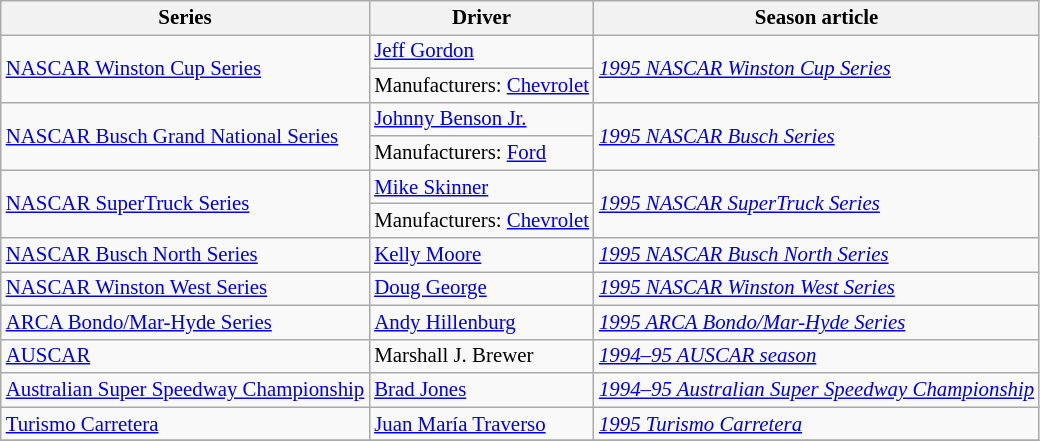<table class="wikitable" style="font-size: 87%;">
<tr>
<th>Series</th>
<th>Driver</th>
<th>Season article</th>
</tr>
<tr>
<td rowspan=2><a href='#'>NASCAR Winston Cup Series</a></td>
<td> <a href='#'>Jeff Gordon</a></td>
<td rowspan=2><em><a href='#'>1995 NASCAR Winston Cup Series</a></em></td>
</tr>
<tr>
<td>Manufacturers:  <a href='#'>Chevrolet</a></td>
</tr>
<tr>
<td rowspan=2><a href='#'>NASCAR Busch Grand National Series</a></td>
<td> <a href='#'>Johnny Benson Jr.</a></td>
<td rowspan=2><em><a href='#'>1995 NASCAR Busch Series</a></em></td>
</tr>
<tr>
<td>Manufacturers:  <a href='#'>Ford</a></td>
</tr>
<tr>
<td rowspan=2><a href='#'>NASCAR SuperTruck Series</a></td>
<td> <a href='#'>Mike Skinner</a></td>
<td rowspan=2><em><a href='#'>1995 NASCAR SuperTruck Series</a></em></td>
</tr>
<tr>
<td>Manufacturers:  <a href='#'>Chevrolet</a></td>
</tr>
<tr>
<td><a href='#'>NASCAR Busch North Series</a></td>
<td> <a href='#'>Kelly Moore</a></td>
<td><em><a href='#'>1995 NASCAR Busch North Series</a></em></td>
</tr>
<tr>
<td><a href='#'>NASCAR Winston West Series</a></td>
<td> <a href='#'>Doug George</a></td>
<td><em><a href='#'>1995 NASCAR Winston West Series</a></em></td>
</tr>
<tr>
<td><a href='#'>ARCA Bondo/Mar-Hyde Series</a></td>
<td> <a href='#'>Andy Hillenburg</a></td>
<td><em><a href='#'>1995 ARCA Bondo/Mar-Hyde Series</a></em></td>
</tr>
<tr>
<td><a href='#'>AUSCAR</a></td>
<td> Marshall J. Brewer</td>
<td><em><a href='#'>1994–95 AUSCAR season</a></em></td>
</tr>
<tr>
<td><a href='#'>Australian Super Speedway Championship</a></td>
<td> <a href='#'>Brad Jones</a></td>
<td><em><a href='#'>1994–95 Australian Super Speedway Championship</a></em></td>
</tr>
<tr>
<td><a href='#'>Turismo Carretera</a></td>
<td> <a href='#'>Juan María Traverso</a></td>
<td><em><a href='#'>1995 Turismo Carretera</a></em></td>
</tr>
<tr>
</tr>
</table>
